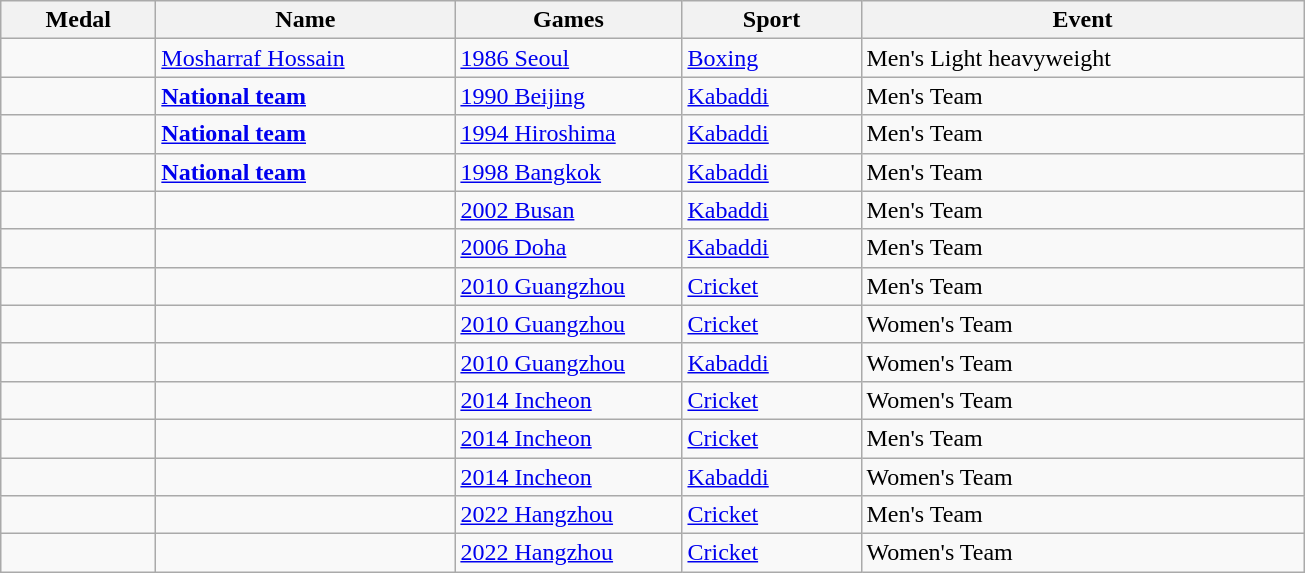<table class="wikitable">
<tr>
<th style="width:6em">Medal</th>
<th style="width:12em">Name</th>
<th style="width:9em">Games</th>
<th style="width:7em">Sport</th>
<th style="width:18em">Event</th>
</tr>
<tr>
<td></td>
<td><a href='#'>Mosharraf Hossain</a></td>
<td><a href='#'>1986 Seoul</a></td>
<td><a href='#'>Boxing</a></td>
<td>Men's Light heavyweight</td>
</tr>
<tr>
<td></td>
<td><strong><a href='#'>National team</a></strong></td>
<td><a href='#'>1990 Beijing</a></td>
<td><a href='#'>Kabaddi</a></td>
<td>Men's Team</td>
</tr>
<tr>
<td></td>
<td><strong><a href='#'>National team</a></strong></td>
<td><a href='#'>1994 Hiroshima</a></td>
<td><a href='#'>Kabaddi</a></td>
<td>Men's Team</td>
</tr>
<tr>
<td></td>
<td><strong><a href='#'>National team</a></strong></td>
<td><a href='#'>1998 Bangkok</a></td>
<td><a href='#'>Kabaddi</a></td>
<td>Men's Team</td>
</tr>
<tr>
<td></td>
<td><br></td>
<td><a href='#'>2002 Busan</a></td>
<td><a href='#'>Kabaddi</a></td>
<td>Men's Team</td>
</tr>
<tr>
<td></td>
<td><br></td>
<td><a href='#'>2006 Doha</a></td>
<td><a href='#'>Kabaddi</a></td>
<td>Men's Team</td>
</tr>
<tr>
<td></td>
<td><br></td>
<td><a href='#'>2010 Guangzhou</a></td>
<td><a href='#'>Cricket</a></td>
<td>Men's Team</td>
</tr>
<tr>
<td></td>
<td><br></td>
<td><a href='#'>2010 Guangzhou</a></td>
<td><a href='#'>Cricket</a></td>
<td>Women's Team</td>
</tr>
<tr>
<td></td>
<td><br></td>
<td><a href='#'>2010 Guangzhou</a></td>
<td><a href='#'>Kabaddi</a></td>
<td>Women's Team</td>
</tr>
<tr>
<td></td>
<td><br></td>
<td><a href='#'>2014 Incheon</a></td>
<td><a href='#'>Cricket</a></td>
<td>Women's Team</td>
</tr>
<tr>
<td></td>
<td><br></td>
<td><a href='#'>2014 Incheon</a></td>
<td><a href='#'>Cricket</a></td>
<td>Men's Team</td>
</tr>
<tr>
<td></td>
<td><br></td>
<td><a href='#'>2014 Incheon</a></td>
<td><a href='#'>Kabaddi</a></td>
<td>Women's Team</td>
</tr>
<tr>
<td></td>
<td><br></td>
<td><a href='#'>2022 Hangzhou</a></td>
<td><a href='#'>Cricket</a></td>
<td>Men's Team</td>
</tr>
<tr>
<td></td>
<td><br></td>
<td><a href='#'>2022 Hangzhou</a></td>
<td><a href='#'>Cricket</a></td>
<td>Women's Team</td>
</tr>
</table>
